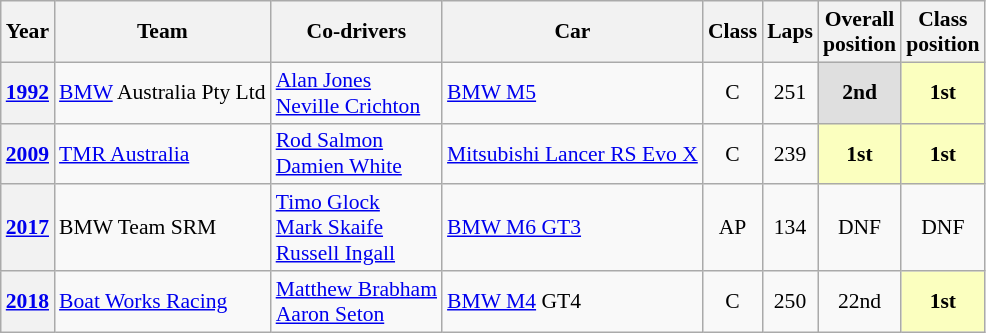<table class="wikitable" style="font-size:90%">
<tr>
<th>Year</th>
<th>Team</th>
<th>Co-drivers</th>
<th>Car</th>
<th>Class</th>
<th>Laps</th>
<th>Overall<br>position</th>
<th>Class<br>position</th>
</tr>
<tr align="center">
<th><a href='#'>1992</a></th>
<td align="left"> <a href='#'>BMW</a> Australia Pty Ltd</td>
<td align="left"> <a href='#'>Alan Jones</a><br> <a href='#'>Neville Crichton</a></td>
<td align="left"><a href='#'>BMW M5</a></td>
<td>C</td>
<td>251</td>
<td style="background:#dfdfdf;"><strong>2nd</strong></td>
<td style="background:#fbffbf;"><strong>1st</strong></td>
</tr>
<tr align="center">
<th><a href='#'>2009</a></th>
<td align="left"> <a href='#'>TMR Australia</a></td>
<td align="left"> <a href='#'>Rod Salmon</a><br> <a href='#'>Damien White</a></td>
<td align="left"><a href='#'>Mitsubishi Lancer RS Evo X</a></td>
<td>C</td>
<td>239</td>
<td style="background:#fbffbf;"><strong>1st</strong></td>
<td style="background:#fbffbf;"><strong>1st</strong></td>
</tr>
<tr align="center">
<th><a href='#'>2017</a></th>
<td align="left"> BMW Team SRM</td>
<td align="left"> <a href='#'>Timo Glock</a><br> <a href='#'>Mark Skaife</a><br> <a href='#'>Russell Ingall</a></td>
<td align="left"><a href='#'>BMW M6 GT3</a></td>
<td>AP</td>
<td>134</td>
<td>DNF</td>
<td>DNF</td>
</tr>
<tr align="center">
<th><a href='#'>2018</a></th>
<td align="left"> <a href='#'>Boat Works Racing</a></td>
<td align="left"> <a href='#'>Matthew Brabham</a><br> <a href='#'>Aaron Seton</a></td>
<td align="left"><a href='#'>BMW M4</a> GT4</td>
<td>C</td>
<td>250</td>
<td>22nd</td>
<td style="background:#fbffbf;"><strong>1st</strong></td>
</tr>
</table>
